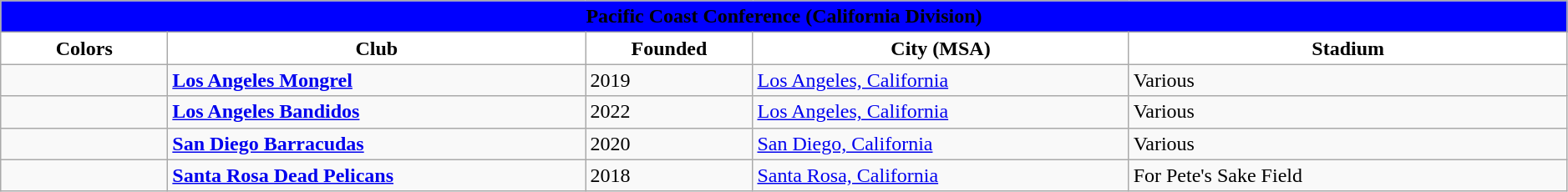<table class="wikitable sortable" style="width: 99%">
<tr>
<td colspan="5" align="center" bgcolor="blue"><strong><span>Pacific Coast Conference (California Division)</span></strong></td>
</tr>
<tr>
<th style="background:white; width:8%">Colors</th>
<th style="background:white; width:20%">Club</th>
<th style="background:white; width:8%">Founded</th>
<th style="background:white; width:18%">City (MSA)</th>
<th style="background:white; width:21% ">Stadium</th>
</tr>
<tr>
<td></td>
<td><strong><a href='#'>Los Angeles Mongrel</a></strong></td>
<td>2019</td>
<td><a href='#'>Los Angeles, California</a></td>
<td>Various</td>
</tr>
<tr>
<td></td>
<td><strong><a href='#'>Los Angeles Bandidos</a></strong></td>
<td>2022</td>
<td><a href='#'>Los Angeles, California</a></td>
<td>Various</td>
</tr>
<tr>
<td></td>
<td><strong><a href='#'>San Diego Barracudas</a></strong></td>
<td>2020</td>
<td><a href='#'>San Diego, California</a></td>
<td>Various</td>
</tr>
<tr>
<td></td>
<td><strong><a href='#'>Santa Rosa Dead Pelicans</a></strong></td>
<td>2018</td>
<td><a href='#'>Santa Rosa, California</a></td>
<td>For Pete's Sake Field</td>
</tr>
</table>
